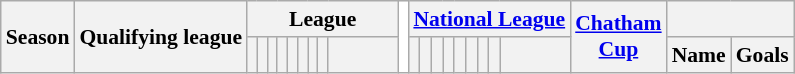<table class="wikitable" style="font-size:90%; text-align:center;">
<tr>
<th rowspan=2>Season</th>
<th rowspan=2>Qualifying league</th>
<th colspan=9>League</th>
<th style="background:white" rowspan=8></th>
<th colspan=9><a href='#'>National League</a></th>
<th rowspan=2 width=40px><a href='#'>Chatham<br>Cup</a></th>
<th colspan=2></th>
</tr>
<tr>
<th></th>
<th></th>
<th></th>
<th></th>
<th></th>
<th></th>
<th></th>
<th></th>
<th width=40px></th>
<th></th>
<th></th>
<th></th>
<th></th>
<th></th>
<th></th>
<th></th>
<th></th>
<th width=40px></th>
<th>Name</th>
<th>Goals</th>
</tr>
</table>
